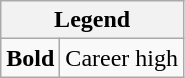<table class="wikitable mw-collapsible mw-collapsed">
<tr>
<th colspan="2">Legend</th>
</tr>
<tr>
<td><strong>Bold</strong></td>
<td>Career high</td>
</tr>
</table>
